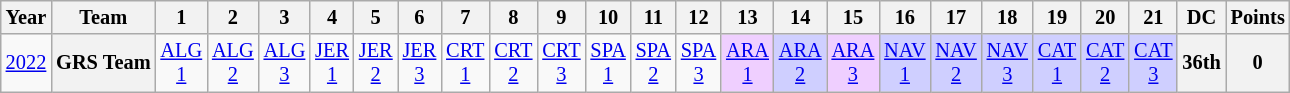<table class="wikitable" style="text-align:center; font-size:85%">
<tr>
<th>Year</th>
<th>Team</th>
<th>1</th>
<th>2</th>
<th>3</th>
<th>4</th>
<th>5</th>
<th>6</th>
<th>7</th>
<th>8</th>
<th>9</th>
<th>10</th>
<th>11</th>
<th>12</th>
<th>13</th>
<th>14</th>
<th>15</th>
<th>16</th>
<th>17</th>
<th>18</th>
<th>19</th>
<th>20</th>
<th>21</th>
<th>DC</th>
<th>Points</th>
</tr>
<tr>
<td><a href='#'>2022</a></td>
<th nowrap>GRS Team</th>
<td style="background:#;"><a href='#'>ALG<br>1</a></td>
<td style="background:#;"><a href='#'>ALG<br>2</a></td>
<td style="background:#;"><a href='#'>ALG<br>3</a></td>
<td style="background:#;"><a href='#'>JER<br>1</a></td>
<td style="background:#;"><a href='#'>JER<br>2</a></td>
<td style="background:#;"><a href='#'>JER<br>3</a></td>
<td style="background:#;"><a href='#'>CRT<br>1</a></td>
<td style="background:#;"><a href='#'>CRT<br>2</a></td>
<td style="background:#;"><a href='#'>CRT<br>3</a></td>
<td style="background:#;"><a href='#'>SPA<br>1</a></td>
<td style="background:#;"><a href='#'>SPA<br>2</a></td>
<td style="background:#;"><a href='#'>SPA<br>3</a></td>
<td style="background:#EFCFFF;"><a href='#'>ARA<br>1</a><br></td>
<td style="background:#CFCFFF;"><a href='#'>ARA<br>2</a><br></td>
<td style="background:#EFCFFF;"><a href='#'>ARA<br>3</a><br></td>
<td style="background:#CFCFFF;"><a href='#'>NAV<br>1</a><br></td>
<td style="background:#CFCFFF;"><a href='#'>NAV<br>2</a><br></td>
<td style="background:#CFCFFF;"><a href='#'>NAV<br>3</a><br></td>
<td style="background:#CFCFFF;"><a href='#'>CAT<br>1</a><br></td>
<td style="background:#CFCFFF;"><a href='#'>CAT<br>2</a><br></td>
<td style="background:#CFCFFF;"><a href='#'>CAT<br>3</a><br></td>
<th>36th</th>
<th>0</th>
</tr>
</table>
